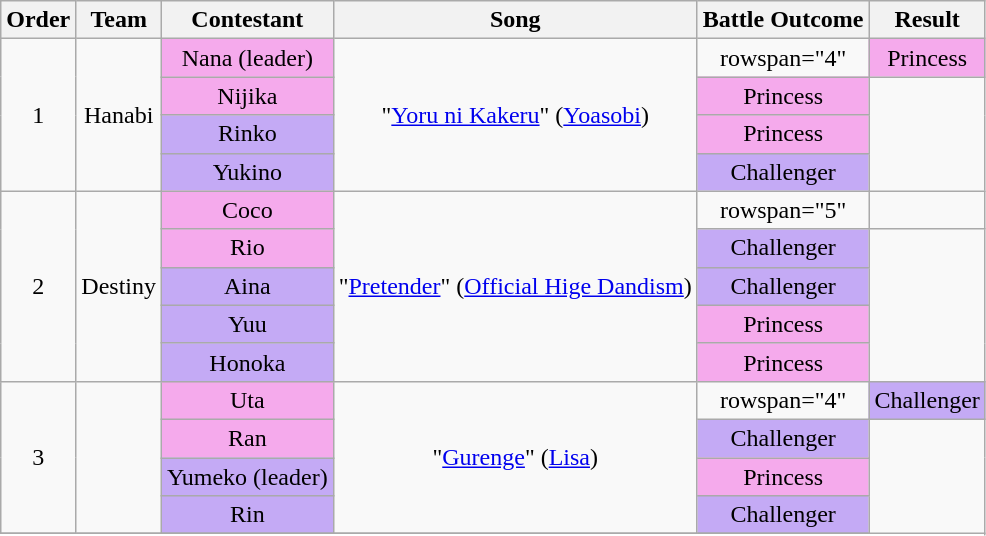<table class="wikitable sortable" style="text-align:center;">
<tr>
<th>Order</th>
<th>Team</th>
<th>Contestant</th>
<th>Song</th>
<th>Battle Outcome</th>
<th>Result</th>
</tr>
<tr>
<td rowspan="4">1</td>
<td rowspan="4">Hanabi</td>
<td style="background:#F5AAEC;">Nana (leader)</td>
<td rowspan="4">"<a href='#'>Yoru ni Kakeru</a>" (<a href='#'>Yoasobi</a>)</td>
<td>rowspan="4" </td>
<td style="background:#F5AAEC;">Princess</td>
</tr>
<tr>
<td style="background:#F5AAEC;">Nijika</td>
<td style="background:#F5AAEC;">Princess</td>
</tr>
<tr>
<td style="background:#c4aaf5;">Rinko</td>
<td style="background:#F5AAEC;">Princess</td>
</tr>
<tr>
<td style="background:#c4aaf5;">Yukino</td>
<td style="background:#c4aaf5;">Challenger</td>
</tr>
<tr>
<td rowspan="5">2</td>
<td rowspan="5">Destiny</td>
<td style="background:#F5AAEC;">Coco</td>
<td rowspan="5">"<a href='#'>Pretender</a>" (<a href='#'>Official Hige Dandism</a>)</td>
<td>rowspan="5" </td>
<td></td>
</tr>
<tr>
<td style="background:#F5AAEC;">Rio</td>
<td style="background:#c4aaf5;">Challenger</td>
</tr>
<tr>
<td style="background:#c4aaf5;">Aina</td>
<td style="background:#c4aaf5;">Challenger</td>
</tr>
<tr>
<td style="background:#c4aaf5;">Yuu</td>
<td style="background:#F5AAEC;">Princess</td>
</tr>
<tr>
<td style="background:#c4aaf5;">Honoka</td>
<td style="background:#F5AAEC;">Princess</td>
</tr>
<tr>
<td rowspan="4">3</td>
<td rowspan="4"></td>
<td style="background:#F5AAEC;">Uta</td>
<td rowspan="4">"<a href='#'>Gurenge</a>" (<a href='#'>Lisa</a>)</td>
<td>rowspan="4" </td>
<td style="background:#c4aaf5;">Challenger</td>
</tr>
<tr>
<td style="background:#F5AAEC;">Ran</td>
<td style="background:#c4aaf5;">Challenger</td>
</tr>
<tr>
<td style="background:#c4aaf5;">Yumeko (leader)</td>
<td style="background:#F5AAEC;">Princess</td>
</tr>
<tr>
<td style="background:#c4aaf5;">Rin</td>
<td style="background:#c4aaf5;">Challenger</td>
</tr>
<tr>
</tr>
</table>
